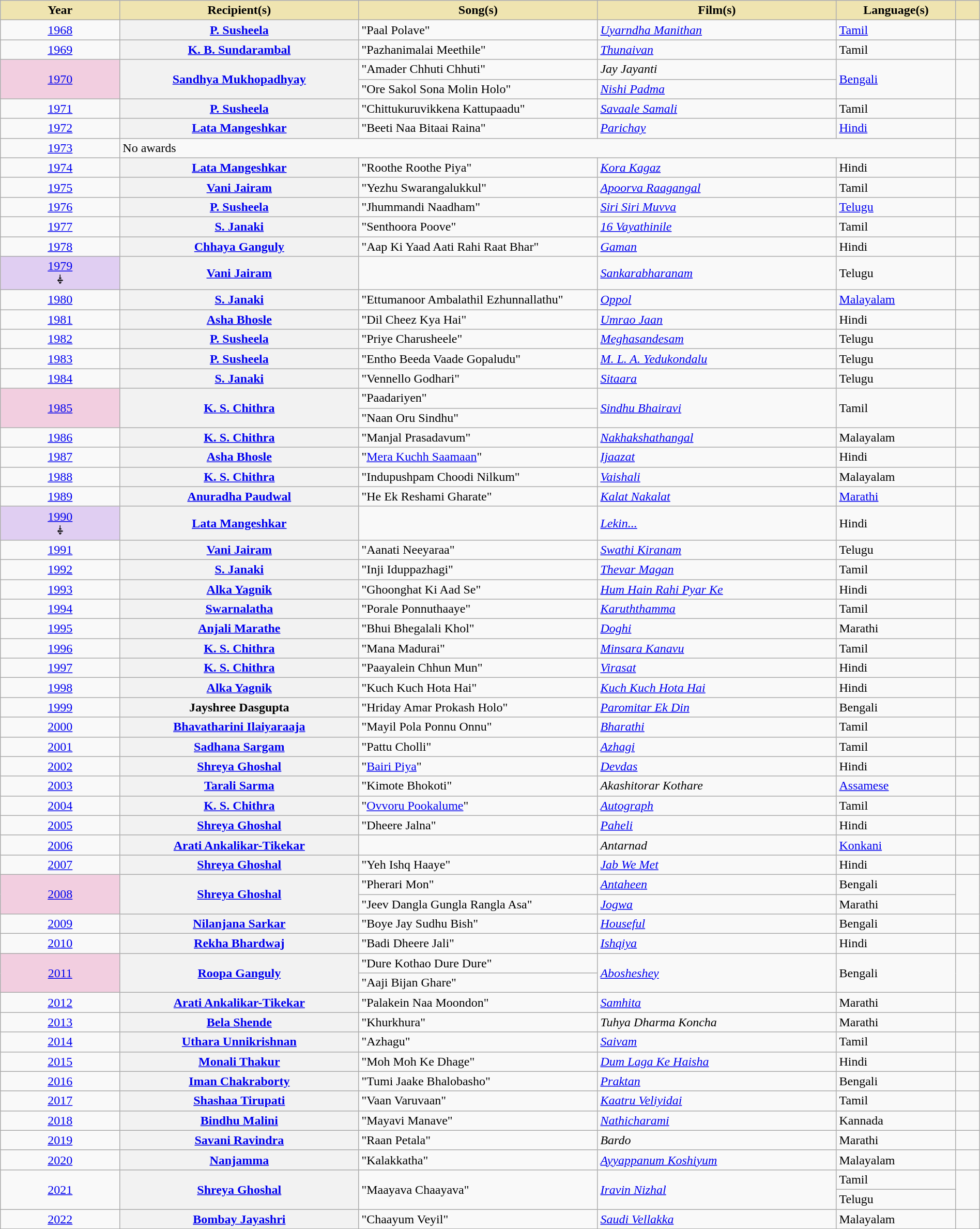<table class="wikitable sortable plainrowheaders" style="width:100%">
<tr>
<th scope="col" style="background-color:#EFE4B0;width:10%;">Year</th>
<th scope="col" style="background-color:#EFE4B0;width:20%;">Recipient(s)</th>
<th scope="col" style="background-color:#EFE4B0;width:20%;">Song(s)</th>
<th scope="col" style="background-color:#EFE4B0;width:20%;">Film(s)</th>
<th scope="col" style="background-color:#EFE4B0;width:10%;">Language(s)</th>
<th scope="col" style="background-color:#EFE4B0;width:2%" class="unsortable"></th>
</tr>
<tr>
<td style="text-align:center;"><a href='#'>1968<br></a></td>
<th scope="row"><a href='#'>P. Susheela</a></th>
<td>"Paal Polave"</td>
<td><em><a href='#'>Uyarndha Manithan</a></em></td>
<td><a href='#'>Tamil</a></td>
<td align="center"></td>
</tr>
<tr>
<td style="text-align:center;"><a href='#'>1969<br></a></td>
<th scope="row"><a href='#'>K. B. Sundarambal</a></th>
<td>"Pazhanimalai Meethile"</td>
<td><em><a href='#'>Thunaivan</a></em></td>
<td>Tamil</td>
<td align="center"></td>
</tr>
<tr>
<td style="text-align:center; background:#F2CEE0;" rowspan="2"><a href='#'>1970<br></a> </td>
<th rowspan="2" scope="row"><a href='#'>Sandhya Mukhopadhyay</a></th>
<td>"Amader Chhuti Chhuti"</td>
<td><em>Jay Jayanti</em> </td>
<td rowspan="2"><a href='#'>Bengali</a></td>
<td rowspan="2" align="center"></td>
</tr>
<tr>
<td>"Ore Sakol Sona Molin Holo"</td>
<td><em><a href='#'>Nishi Padma</a></em></td>
</tr>
<tr>
<td style="text-align:center;"><a href='#'>1971<br></a></td>
<th scope="row"><a href='#'>P. Susheela</a></th>
<td>"Chittukuruvikkena Kattupaadu"</td>
<td><em><a href='#'>Savaale Samali</a></em></td>
<td>Tamil</td>
<td align="center"></td>
</tr>
<tr>
<td style="text-align:center;"><a href='#'>1972<br></a></td>
<th scope="row"><a href='#'>Lata Mangeshkar</a></th>
<td>"Beeti Naa Bitaai Raina"</td>
<td><em><a href='#'>Parichay</a></em></td>
<td><a href='#'>Hindi</a></td>
<td align="center"></td>
</tr>
<tr>
<td style="text-align:center;"><a href='#'>1973<br></a></td>
<td colspan="4">No awards</td>
<td align="center"></td>
</tr>
<tr>
<td style="text-align:center;"><a href='#'>1974<br></a></td>
<th scope="row"><a href='#'>Lata Mangeshkar</a></th>
<td>"Roothe Roothe Piya"</td>
<td><em><a href='#'>Kora Kagaz</a></em></td>
<td>Hindi</td>
<td align="center"></td>
</tr>
<tr>
<td style="text-align:center;"><a href='#'>1975<br></a></td>
<th scope="row"><a href='#'>Vani Jairam</a></th>
<td>"Yezhu Swarangalukkul"</td>
<td><em><a href='#'>Apoorva Raagangal</a></em></td>
<td>Tamil</td>
<td align="center"></td>
</tr>
<tr>
<td style="text-align:center;"><a href='#'>1976<br></a></td>
<th scope="row"><a href='#'>P. Susheela</a></th>
<td>"Jhummandi Naadham"</td>
<td><em><a href='#'>Siri Siri Muvva</a></em></td>
<td><a href='#'>Telugu</a></td>
<td align="center"></td>
</tr>
<tr>
<td style="text-align:center;"><a href='#'>1977<br></a></td>
<th scope="row"><a href='#'>S. Janaki</a></th>
<td>"Senthoora Poove"</td>
<td><em><a href='#'>16 Vayathinile</a></em></td>
<td>Tamil</td>
<td align="center"></td>
</tr>
<tr>
<td style="text-align:center;"><a href='#'>1978<br></a></td>
<th scope="row"><a href='#'>Chhaya Ganguly</a></th>
<td>"Aap Ki Yaad Aati Rahi Raat Bhar"</td>
<td><em><a href='#'>Gaman</a></em></td>
<td>Hindi</td>
<td align="center"></td>
</tr>
<tr>
<td style="text-align:center; background:#E0CEF2;"><a href='#'>1979<br></a> ⸸</td>
<th scope="row"><a href='#'>Vani Jairam</a></th>
<td></td>
<td><em><a href='#'>Sankarabharanam</a></em></td>
<td>Telugu</td>
<td align="center"></td>
</tr>
<tr>
<td style="text-align:center;"><a href='#'>1980<br></a></td>
<th scope="row"><a href='#'>S. Janaki</a></th>
<td>"Ettumanoor Ambalathil Ezhunnallathu"</td>
<td><em><a href='#'>Oppol</a></em></td>
<td><a href='#'>Malayalam</a></td>
<td align="center"></td>
</tr>
<tr>
<td style="text-align:center;"><a href='#'>1981<br></a></td>
<th scope="row"><a href='#'>Asha Bhosle</a></th>
<td>"Dil Cheez Kya Hai"</td>
<td><em><a href='#'>Umrao Jaan</a></em></td>
<td>Hindi</td>
<td align="center"></td>
</tr>
<tr>
<td style="text-align:center;"><a href='#'>1982<br></a></td>
<th scope="row"><a href='#'>P. Susheela</a></th>
<td>"Priye Charusheele"</td>
<td><em><a href='#'>Meghasandesam</a></em></td>
<td>Telugu</td>
<td align="center"></td>
</tr>
<tr>
<td style="text-align:center;"><a href='#'>1983<br></a></td>
<th scope="row"><a href='#'>P. Susheela</a></th>
<td>"Entho Beeda Vaade Gopaludu"</td>
<td><em><a href='#'>M. L. A. Yedukondalu</a></em></td>
<td>Telugu</td>
<td align="center"></td>
</tr>
<tr>
<td style="text-align:center;"><a href='#'>1984<br></a></td>
<th scope="row"><a href='#'>S. Janaki</a></th>
<td>"Vennello Godhari"</td>
<td><em><a href='#'>Sitaara</a></em></td>
<td>Telugu</td>
<td align="center"></td>
</tr>
<tr>
<td style="text-align:center; background:#F2CEE0;" rowspan="2"><a href='#'>1985<br></a> </td>
<th rowspan="2" scope="row"><a href='#'>K. S. Chithra</a></th>
<td>"Paadariyen"</td>
<td rowspan="2"><em><a href='#'>Sindhu Bhairavi</a></em> </td>
<td rowspan="2">Tamil</td>
<td rowspan="2" align="center"></td>
</tr>
<tr>
<td>"Naan Oru Sindhu"</td>
</tr>
<tr>
<td style="text-align:center;"><a href='#'>1986<br></a></td>
<th scope="row"><a href='#'>K. S. Chithra</a></th>
<td>"Manjal Prasadavum"</td>
<td><em><a href='#'>Nakhakshathangal</a></em></td>
<td>Malayalam</td>
<td align="center"></td>
</tr>
<tr>
<td style="text-align:center;"><a href='#'>1987<br></a></td>
<th scope="row"><a href='#'>Asha Bhosle</a></th>
<td>"<a href='#'>Mera Kuchh Saamaan</a>"</td>
<td><em><a href='#'>Ijaazat</a></em></td>
<td>Hindi</td>
<td align="center"></td>
</tr>
<tr>
<td style="text-align:center;"><a href='#'>1988<br></a></td>
<th scope="row"><a href='#'>K. S. Chithra</a></th>
<td>"Indupushpam Choodi Nilkum"</td>
<td><em><a href='#'>Vaishali</a></em></td>
<td>Malayalam</td>
<td align="center"></td>
</tr>
<tr>
<td style="text-align:center;"><a href='#'>1989<br></a></td>
<th scope="row"><a href='#'>Anuradha Paudwal</a></th>
<td>"He Ek Reshami Gharate"</td>
<td><em><a href='#'>Kalat Nakalat</a></em></td>
<td><a href='#'>Marathi</a></td>
<td align="center"></td>
</tr>
<tr>
<td style="text-align:center; background:#E0CEF2;"><a href='#'>1990<br></a> ⸸</td>
<th scope="row"><a href='#'>Lata Mangeshkar</a></th>
<td></td>
<td><em><a href='#'>Lekin...</a></em></td>
<td>Hindi</td>
<td align="center"></td>
</tr>
<tr>
<td style="text-align:center;"><a href='#'>1991<br></a></td>
<th scope="row"><a href='#'>Vani Jairam</a></th>
<td>"Aanati Neeyaraa"</td>
<td><em><a href='#'>Swathi Kiranam</a></em></td>
<td>Telugu</td>
<td align="center"></td>
</tr>
<tr>
<td style="text-align:center;"><a href='#'>1992<br></a></td>
<th scope="row"><a href='#'>S. Janaki</a></th>
<td>"Inji Iduppazhagi"</td>
<td><em><a href='#'>Thevar Magan</a></em></td>
<td>Tamil</td>
<td align="center"></td>
</tr>
<tr>
<td style="text-align:center;"><a href='#'>1993<br></a></td>
<th scope="row"><a href='#'>Alka Yagnik</a></th>
<td>"Ghoonghat Ki Aad Se"</td>
<td><em><a href='#'>Hum Hain Rahi Pyar Ke</a></em></td>
<td>Hindi</td>
<td align="center"></td>
</tr>
<tr>
<td style="text-align:center;"><a href='#'>1994<br></a></td>
<th scope="row"><a href='#'>Swarnalatha</a></th>
<td>"Porale Ponnuthaaye"</td>
<td><em><a href='#'>Karuththamma</a></em></td>
<td>Tamil</td>
<td align="center"></td>
</tr>
<tr>
<td style="text-align:center;"><a href='#'>1995<br></a></td>
<th scope="row"><a href='#'>Anjali Marathe</a></th>
<td>"Bhui Bhegalali Khol"</td>
<td><em><a href='#'>Doghi</a></em></td>
<td>Marathi</td>
<td align="center"></td>
</tr>
<tr>
<td style="text-align:center;"><a href='#'>1996<br></a></td>
<th scope="row"><a href='#'>K. S. Chithra</a></th>
<td>"Mana Madurai"</td>
<td><em><a href='#'>Minsara Kanavu</a></em></td>
<td>Tamil</td>
<td align="center"></td>
</tr>
<tr>
<td style="text-align:center;"><a href='#'>1997<br></a></td>
<th scope="row"><a href='#'>K. S. Chithra</a></th>
<td>"Paayalein Chhun Mun"</td>
<td><em><a href='#'>Virasat</a></em></td>
<td>Hindi</td>
<td align="center"></td>
</tr>
<tr>
<td style="text-align:center;"><a href='#'>1998<br></a></td>
<th scope="row"><a href='#'>Alka Yagnik</a></th>
<td>"Kuch Kuch Hota Hai"</td>
<td><em><a href='#'>Kuch Kuch Hota Hai</a></em></td>
<td>Hindi</td>
<td align="center"></td>
</tr>
<tr>
<td style="text-align:center;"><a href='#'>1999<br></a></td>
<th scope="row">Jayshree Dasgupta</th>
<td>"Hriday Amar Prokash Holo"</td>
<td><em><a href='#'>Paromitar Ek Din</a></em></td>
<td>Bengali</td>
<td align="center"></td>
</tr>
<tr>
<td style="text-align:center;"><a href='#'>2000<br></a></td>
<th scope="row"><a href='#'>Bhavatharini Ilaiyaraaja</a></th>
<td>"Mayil Pola Ponnu Onnu"</td>
<td><em><a href='#'>Bharathi</a></em></td>
<td>Tamil</td>
<td align="center"></td>
</tr>
<tr>
<td style="text-align:center;"><a href='#'>2001<br></a></td>
<th scope="row"><a href='#'>Sadhana Sargam</a></th>
<td>"Pattu Cholli"</td>
<td><em><a href='#'>Azhagi</a></em></td>
<td>Tamil</td>
<td align="center"></td>
</tr>
<tr>
<td style="text-align:center;"><a href='#'>2002<br></a></td>
<th scope="row"><a href='#'>Shreya Ghoshal</a></th>
<td>"<a href='#'>Bairi Piya</a>"</td>
<td><em><a href='#'>Devdas</a></em></td>
<td>Hindi</td>
<td align="center"></td>
</tr>
<tr>
<td style="text-align:center;"><a href='#'>2003<br></a></td>
<th scope="row"><a href='#'>Tarali Sarma</a></th>
<td>"Kimote Bhokoti"</td>
<td><em>Akashitorar Kothare</em></td>
<td><a href='#'>Assamese</a></td>
<td align="center"></td>
</tr>
<tr>
<td style="text-align:center;"><a href='#'>2004<br></a></td>
<th scope="row"><a href='#'>K. S. Chithra</a></th>
<td>"<a href='#'>Ovvoru Pookalume</a>"</td>
<td><em><a href='#'>Autograph</a></em></td>
<td>Tamil</td>
<td align="center"></td>
</tr>
<tr>
<td style="text-align:center;"><a href='#'>2005<br></a></td>
<th scope="row"><a href='#'>Shreya Ghoshal</a></th>
<td>"Dheere Jalna"</td>
<td><em><a href='#'>Paheli</a></em></td>
<td>Hindi</td>
<td align="center"></td>
</tr>
<tr>
<td style="text-align:center;"><a href='#'>2006<br></a></td>
<th scope="row"><a href='#'>Arati Ankalikar-Tikekar</a></th>
<td></td>
<td><em>Antarnad</em></td>
<td><a href='#'>Konkani</a></td>
<td align="center"></td>
</tr>
<tr>
<td style="text-align:center;"><a href='#'>2007<br></a></td>
<th scope="row"><a href='#'>Shreya Ghoshal</a></th>
<td>"Yeh Ishq Haaye"</td>
<td><em><a href='#'>Jab We Met</a></em></td>
<td>Hindi</td>
<td align="center"></td>
</tr>
<tr>
<td style="text-align:center; background:#F2CEE0;" rowspan="2"><a href='#'>2008<br></a> </td>
<th rowspan="2" scope="row"><a href='#'>Shreya Ghoshal</a></th>
<td>"Pherari Mon"</td>
<td><em><a href='#'>Antaheen</a></em> </td>
<td>Bengali</td>
<td rowspan="2" align="center"></td>
</tr>
<tr>
<td>"Jeev Dangla Gungla Rangla Asa"</td>
<td><em><a href='#'>Jogwa</a></em></td>
<td>Marathi</td>
</tr>
<tr>
<td style="text-align:center;"><a href='#'>2009<br></a></td>
<th scope="row"><a href='#'>Nilanjana Sarkar</a></th>
<td>"Boye Jay Sudhu Bish"</td>
<td><em><a href='#'>Houseful</a></em></td>
<td>Bengali</td>
<td align="center"></td>
</tr>
<tr>
<td style="text-align:center;"><a href='#'>2010<br></a></td>
<th scope="row"><a href='#'>Rekha Bhardwaj</a></th>
<td>"Badi Dheere Jali"</td>
<td><em><a href='#'>Ishqiya</a></em></td>
<td>Hindi</td>
<td align="center"></td>
</tr>
<tr>
<td style="text-align:center; background:#F2CEE0;" rowspan="2"><a href='#'>2011<br></a> </td>
<th scope="row" rowspan="2"><a href='#'>Roopa Ganguly</a></th>
<td>"Dure Kothao Dure Dure"</td>
<td rowspan="2"><em><a href='#'>Abosheshey</a></em> </td>
<td rowspan="2">Bengali</td>
<td rowspan="2" align="center"></td>
</tr>
<tr>
<td>"Aaji Bijan Ghare"</td>
</tr>
<tr>
<td style="text-align:center;"><a href='#'>2012<br></a></td>
<th scope="row"><a href='#'>Arati Ankalikar-Tikekar</a></th>
<td>"Palakein Naa Moondon"</td>
<td><em><a href='#'>Samhita</a></em></td>
<td>Marathi</td>
<td align="center"></td>
</tr>
<tr>
<td style="text-align:center;"><a href='#'>2013<br></a></td>
<th scope="row"><a href='#'>Bela Shende</a></th>
<td>"Khurkhura"</td>
<td><em>Tuhya Dharma Koncha</em></td>
<td>Marathi</td>
<td align="center"></td>
</tr>
<tr>
<td style="text-align:center;"><a href='#'>2014<br></a></td>
<th scope="row"><a href='#'>Uthara Unnikrishnan</a></th>
<td>"Azhagu" </td>
<td><em><a href='#'>Saivam</a></em></td>
<td>Tamil</td>
<td align="center"></td>
</tr>
<tr>
<td style="text-align:center;"><a href='#'>2015<br></a></td>
<th scope="row"><a href='#'>Monali Thakur</a></th>
<td>"Moh Moh Ke Dhage"</td>
<td><em><a href='#'>Dum Laga Ke Haisha</a></em></td>
<td>Hindi</td>
<td align="center"></td>
</tr>
<tr>
<td style="text-align:center;"><a href='#'>2016<br></a></td>
<th scope="row"><a href='#'>Iman Chakraborty</a></th>
<td>"Tumi Jaake Bhalobasho"</td>
<td><em><a href='#'>Praktan</a></em></td>
<td>Bengali</td>
<td align="center"></td>
</tr>
<tr>
<td style="text-align:center;"><a href='#'>2017<br></a></td>
<th scope="row"><a href='#'>Shashaa Tirupati</a></th>
<td>"Vaan Varuvaan"</td>
<td><em><a href='#'>Kaatru Veliyidai</a></em></td>
<td>Tamil</td>
<td align="center"></td>
</tr>
<tr>
<td style="text-align:center;"><a href='#'>2018<br></a></td>
<th scope="row"><a href='#'>Bindhu Malini</a></th>
<td>"Mayavi Manave"</td>
<td><em><a href='#'>Nathicharami</a></em></td>
<td>Kannada</td>
<td align="center"></td>
</tr>
<tr>
<td style="text-align:center;"><a href='#'>2019<br></a></td>
<th scope="row"><a href='#'>Savani Ravindra</a></th>
<td>"Raan Petala"</td>
<td><em>Bardo</em></td>
<td>Marathi</td>
<td align="center"></td>
</tr>
<tr>
<td style="text-align:center;"><a href='#'>2020<br></a></td>
<th scope="row"><a href='#'>Nanjamma</a></th>
<td>"Kalakkatha" </td>
<td><em><a href='#'>Ayyappanum Koshiyum</a></em></td>
<td>Malayalam</td>
<td align="center"></td>
</tr>
<tr>
<td style="text-align:center;" rowspan="2"><a href='#'>2021<br></a></td>
<th rowspan="2" scope="row"><a href='#'>Shreya Ghoshal</a></th>
<td rowspan="2">"Maayava Chaayava"</td>
<td rowspan="2"><em><a href='#'>Iravin Nizhal</a></em></td>
<td>Tamil</td>
<td rowspan="2" align="center"></td>
</tr>
<tr>
<td>Telugu</td>
</tr>
<tr>
<td style="text-align:center;"><a href='#'>2022<br></a></td>
<th scope="row"><a href='#'>Bombay Jayashri</a></th>
<td>"Chaayum Veyil"</td>
<td><em><a href='#'>Saudi Vellakka</a></em></td>
<td>Malayalam</td>
<td align="center"></td>
</tr>
<tr>
</tr>
</table>
